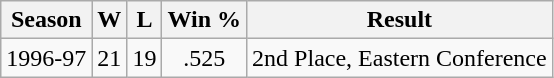<table class="wikitable">
<tr>
<th bgcolor="#DDDDFF">Season</th>
<th bgcolor="#DDDDFF">W</th>
<th bgcolor="#DDDDFF">L</th>
<th bgcolor="#DDDDFF">Win %</th>
<th bgcolor="#DDDDFF">Result</th>
</tr>
<tr>
<td align=center>1996-97</td>
<td align=center>21</td>
<td align=center>19</td>
<td align=center>.525</td>
<td align=center>2nd Place, Eastern Conference</td>
</tr>
</table>
